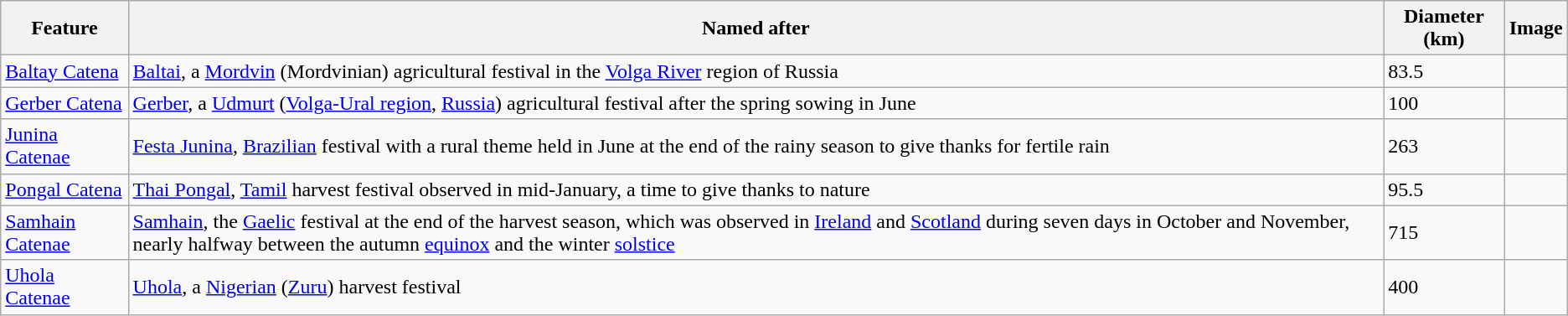<table class="wikitable sortable">
<tr>
<th class="unsortable">Feature</th>
<th class="unsortable">Named after</th>
<th>Diameter (km)</th>
<th class="unsortable">Image</th>
</tr>
<tr>
<td><a href='#'>Baltay Catena</a></td>
<td><a href='#'>Baltai</a>, a <a href='#'>Mordvin</a> (Mordvinian) agricultural festival in the <a href='#'>Volga River</a> region of Russia</td>
<td>83.5</td>
<td></td>
</tr>
<tr>
<td><a href='#'>Gerber Catena</a></td>
<td><a href='#'>Gerber</a>, a <a href='#'>Udmurt</a> (<a href='#'>Volga-Ural region</a>, <a href='#'>Russia</a>) agricultural festival after the spring sowing in June</td>
<td>100</td>
<td></td>
</tr>
<tr>
<td><a href='#'>Junina Catenae</a></td>
<td><a href='#'>Festa Junina</a>, <a href='#'>Brazilian</a> festival with a rural theme held in June at the end of the rainy season to give thanks for fertile rain</td>
<td>263</td>
<td></td>
</tr>
<tr>
<td><a href='#'>Pongal Catena</a></td>
<td><a href='#'>Thai Pongal</a>, <a href='#'>Tamil</a> harvest festival observed in mid-January, a time to give thanks to nature</td>
<td>95.5</td>
<td></td>
</tr>
<tr>
<td><a href='#'>Samhain Catenae</a></td>
<td><a href='#'>Samhain</a>, the <a href='#'>Gaelic</a> festival at the end of the harvest season, which was observed in <a href='#'>Ireland</a> and <a href='#'>Scotland</a> during seven days in October and November, nearly halfway between the autumn <a href='#'>equinox</a> and the winter <a href='#'>solstice</a></td>
<td>715</td>
<td></td>
</tr>
<tr>
<td><a href='#'>Uhola Catenae</a></td>
<td><a href='#'>Uhola</a>, a <a href='#'>Nigerian</a> (<a href='#'>Zuru</a>) harvest festival</td>
<td>400</td>
<td></td>
</tr>
</table>
